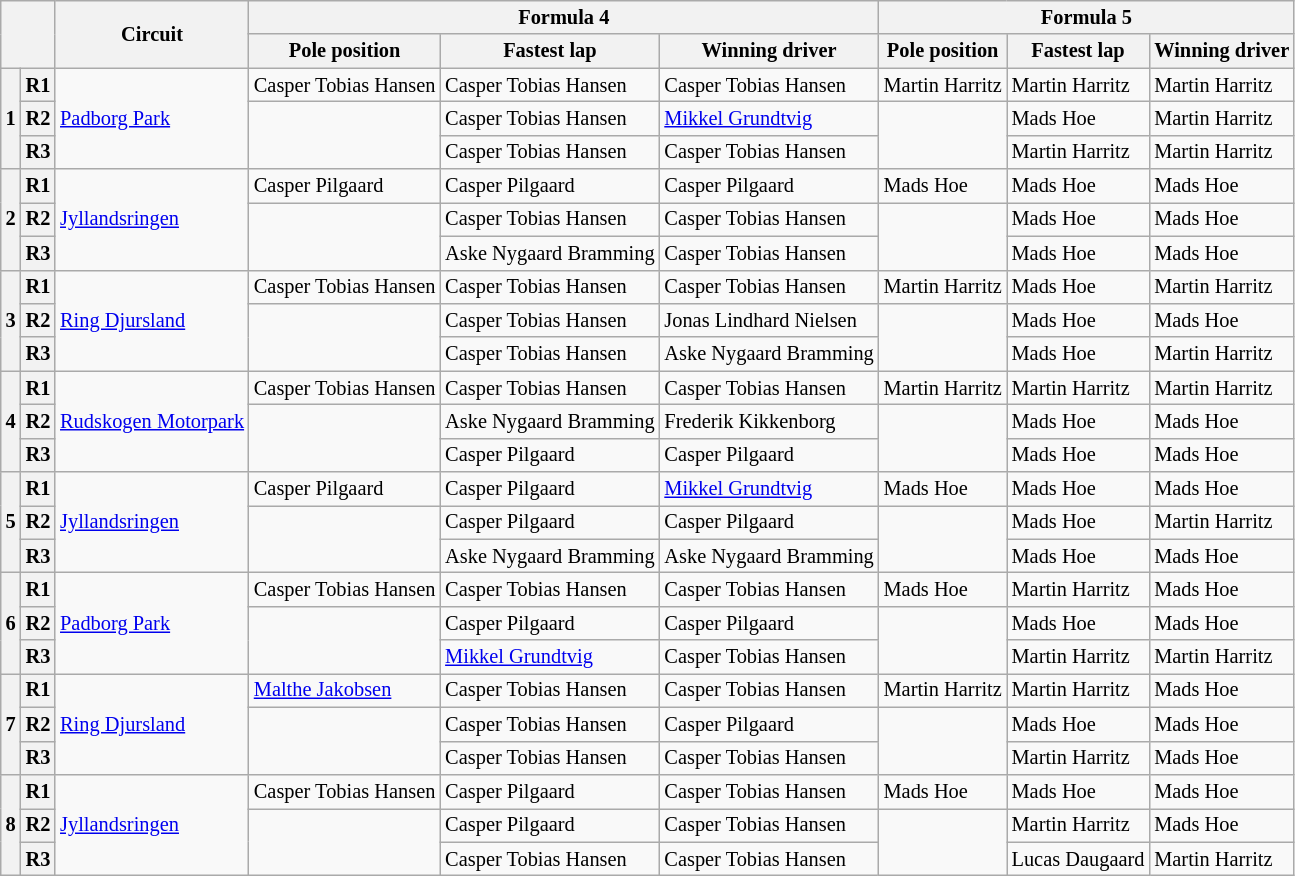<table class="wikitable" style="font-size: 85%">
<tr>
<th rowspan=2 colspan=2></th>
<th rowspan=2>Circuit</th>
<th colspan=3>Formula 4</th>
<th colspan=3>Formula 5</th>
</tr>
<tr>
<th>Pole position</th>
<th>Fastest lap</th>
<th>Winning driver</th>
<th>Pole position</th>
<th>Fastest lap</th>
<th>Winning driver</th>
</tr>
<tr>
<th rowspan=3>1</th>
<th>R1</th>
<td rowspan=3><a href='#'>Padborg Park</a></td>
<td nowrap> Casper Tobias Hansen</td>
<td nowrap> Casper Tobias Hansen</td>
<td nowrap> Casper Tobias Hansen</td>
<td nowrap> Martin Harritz</td>
<td nowrap> Martin Harritz</td>
<td nowrap> Martin Harritz</td>
</tr>
<tr>
<th>R2</th>
<td rowspan=2></td>
<td> Casper Tobias Hansen</td>
<td> <a href='#'>Mikkel Grundtvig</a></td>
<td rowspan=2></td>
<td> Mads Hoe</td>
<td> Martin Harritz</td>
</tr>
<tr>
<th>R3</th>
<td> Casper Tobias Hansen</td>
<td> Casper Tobias Hansen</td>
<td> Martin Harritz</td>
<td> Martin Harritz</td>
</tr>
<tr>
<th rowspan=3>2</th>
<th>R1</th>
<td rowspan=3><a href='#'>Jyllandsringen</a></td>
<td> Casper Pilgaard</td>
<td> Casper Pilgaard</td>
<td> Casper Pilgaard</td>
<td> Mads Hoe</td>
<td> Mads Hoe</td>
<td> Mads Hoe</td>
</tr>
<tr>
<th>R2</th>
<td rowspan=2></td>
<td> Casper Tobias Hansen</td>
<td> Casper Tobias Hansen</td>
<td rowspan=2></td>
<td> Mads Hoe</td>
<td> Mads Hoe</td>
</tr>
<tr>
<th>R3</th>
<td> Aske Nygaard Bramming</td>
<td> Casper Tobias Hansen</td>
<td> Mads Hoe</td>
<td> Mads Hoe</td>
</tr>
<tr>
<th rowspan=3>3</th>
<th>R1</th>
<td rowspan=3 nowrap><a href='#'>Ring Djursland</a></td>
<td> Casper Tobias Hansen</td>
<td> Casper Tobias Hansen</td>
<td> Casper Tobias Hansen</td>
<td> Martin Harritz</td>
<td> Mads Hoe</td>
<td> Martin Harritz</td>
</tr>
<tr>
<th>R2</th>
<td rowspan=2></td>
<td nowrap> Casper Tobias Hansen</td>
<td nowrap> Jonas Lindhard Nielsen</td>
<td rowspan=2></td>
<td> Mads Hoe</td>
<td> Mads Hoe</td>
</tr>
<tr>
<th>R3</th>
<td nowrap> Casper Tobias Hansen</td>
<td nowrap> Aske Nygaard Bramming</td>
<td> Mads Hoe</td>
<td> Martin Harritz</td>
</tr>
<tr>
<th rowspan=3>4</th>
<th>R1</th>
<td rowspan=3 nowrap><a href='#'>Rudskogen Motorpark</a></td>
<td> Casper Tobias Hansen</td>
<td> Casper Tobias Hansen</td>
<td> Casper Tobias Hansen</td>
<td> Martin Harritz</td>
<td> Martin Harritz</td>
<td> Martin Harritz</td>
</tr>
<tr>
<th>R2</th>
<td rowspan=2></td>
<td nowrap> Aske Nygaard Bramming</td>
<td nowrap> Frederik Kikkenborg</td>
<td rowspan=2></td>
<td> Mads Hoe</td>
<td> Mads Hoe</td>
</tr>
<tr>
<th>R3</th>
<td> Casper Pilgaard</td>
<td> Casper Pilgaard</td>
<td> Mads Hoe</td>
<td> Mads Hoe</td>
</tr>
<tr>
<th rowspan=3>5</th>
<th>R1</th>
<td rowspan=3><a href='#'>Jyllandsringen</a></td>
<td> Casper Pilgaard</td>
<td> Casper Pilgaard</td>
<td> <a href='#'>Mikkel Grundtvig</a></td>
<td> Mads Hoe</td>
<td> Mads Hoe</td>
<td> Mads Hoe</td>
</tr>
<tr>
<th>R2</th>
<td rowspan=2></td>
<td> Casper Pilgaard</td>
<td> Casper Pilgaard</td>
<td rowspan=2></td>
<td> Mads Hoe</td>
<td> Martin Harritz</td>
</tr>
<tr>
<th>R3</th>
<td> Aske Nygaard Bramming</td>
<td> Aske Nygaard Bramming</td>
<td> Mads Hoe</td>
<td> Mads Hoe</td>
</tr>
<tr>
<th rowspan=3>6</th>
<th>R1</th>
<td rowspan=3><a href='#'>Padborg Park</a></td>
<td nowrap> Casper Tobias Hansen</td>
<td nowrap> Casper Tobias Hansen</td>
<td nowrap> Casper Tobias Hansen</td>
<td> Mads Hoe</td>
<td> Martin Harritz</td>
<td> Mads Hoe</td>
</tr>
<tr>
<th>R2</th>
<td rowspan=2></td>
<td> Casper Pilgaard</td>
<td> Casper Pilgaard</td>
<td rowspan=2></td>
<td> Mads Hoe</td>
<td> Mads Hoe</td>
</tr>
<tr>
<th>R3</th>
<td> <a href='#'>Mikkel Grundtvig</a></td>
<td> Casper Tobias Hansen</td>
<td> Martin Harritz</td>
<td> Martin Harritz</td>
</tr>
<tr>
<th rowspan=3>7</th>
<th>R1</th>
<td rowspan=3><a href='#'>Ring Djursland</a></td>
<td> <a href='#'>Malthe Jakobsen</a></td>
<td> Casper Tobias Hansen</td>
<td> Casper Tobias Hansen</td>
<td> Martin Harritz</td>
<td> Martin Harritz</td>
<td> Mads Hoe</td>
</tr>
<tr>
<th>R2</th>
<td rowspan=2></td>
<td> Casper Tobias Hansen</td>
<td> Casper Pilgaard</td>
<td rowspan=2></td>
<td> Mads Hoe</td>
<td> Mads Hoe</td>
</tr>
<tr>
<th>R3</th>
<td> Casper Tobias Hansen</td>
<td> Casper Tobias Hansen</td>
<td> Martin Harritz</td>
<td> Mads Hoe</td>
</tr>
<tr>
<th rowspan=3>8</th>
<th>R1</th>
<td rowspan=3><a href='#'>Jyllandsringen</a></td>
<td> Casper Tobias Hansen</td>
<td> Casper Pilgaard</td>
<td> Casper Tobias Hansen</td>
<td> Mads Hoe</td>
<td> Mads Hoe</td>
<td> Mads Hoe</td>
</tr>
<tr>
<th>R2</th>
<td rowspan=2></td>
<td> Casper Pilgaard</td>
<td> Casper Tobias Hansen</td>
<td rowspan=2></td>
<td> Martin Harritz</td>
<td> Mads Hoe</td>
</tr>
<tr>
<th>R3</th>
<td> Casper Tobias Hansen</td>
<td> Casper Tobias Hansen</td>
<td nowrap> Lucas Daugaard</td>
<td> Martin Harritz</td>
</tr>
</table>
